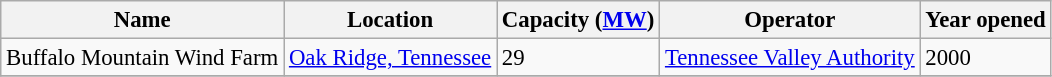<table class="wikitable sortable" style="font-size:95%;">
<tr>
<th>Name</th>
<th>Location</th>
<th>Capacity (<a href='#'>MW</a>)</th>
<th>Operator</th>
<th>Year opened</th>
</tr>
<tr>
<td>Buffalo Mountain Wind Farm</td>
<td><a href='#'>Oak Ridge, Tennessee</a></td>
<td>29</td>
<td><a href='#'>Tennessee Valley Authority</a></td>
<td>2000</td>
</tr>
<tr>
</tr>
</table>
